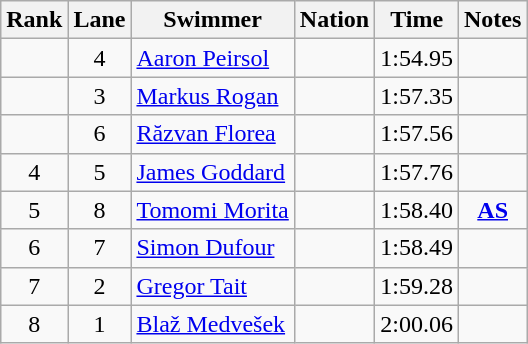<table class="wikitable sortable" style="text-align:center">
<tr>
<th>Rank</th>
<th>Lane</th>
<th>Swimmer</th>
<th>Nation</th>
<th>Time</th>
<th>Notes</th>
</tr>
<tr>
<td></td>
<td>4</td>
<td align=left><a href='#'>Aaron Peirsol</a></td>
<td align=left></td>
<td>1:54.95</td>
<td></td>
</tr>
<tr>
<td></td>
<td>3</td>
<td align=left><a href='#'>Markus Rogan</a></td>
<td align=left></td>
<td>1:57.35</td>
<td></td>
</tr>
<tr>
<td></td>
<td>6</td>
<td align=left><a href='#'>Răzvan Florea</a></td>
<td align=left></td>
<td>1:57.56</td>
<td></td>
</tr>
<tr>
<td>4</td>
<td>5</td>
<td align=left><a href='#'>James Goddard</a></td>
<td align=left></td>
<td>1:57.76</td>
<td></td>
</tr>
<tr>
<td>5</td>
<td>8</td>
<td align=left><a href='#'>Tomomi Morita</a></td>
<td align=left></td>
<td>1:58.40</td>
<td><strong><a href='#'>AS</a></strong></td>
</tr>
<tr>
<td>6</td>
<td>7</td>
<td align=left><a href='#'>Simon Dufour</a></td>
<td align=left></td>
<td>1:58.49</td>
<td></td>
</tr>
<tr>
<td>7</td>
<td>2</td>
<td align=left><a href='#'>Gregor Tait</a></td>
<td align=left></td>
<td>1:59.28</td>
<td></td>
</tr>
<tr>
<td>8</td>
<td>1</td>
<td align=left><a href='#'>Blaž Medvešek</a></td>
<td align=left></td>
<td>2:00.06</td>
<td></td>
</tr>
</table>
